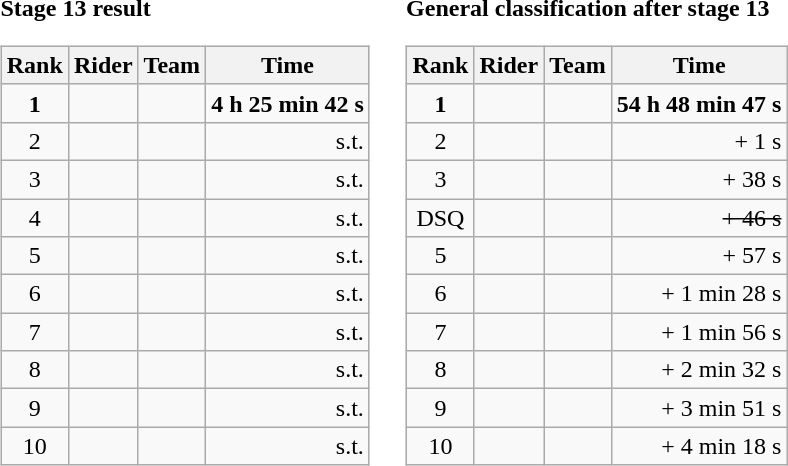<table>
<tr>
<td><strong>Stage 13 result</strong><br><table class="wikitable">
<tr>
<th>Rank</th>
<th>Rider</th>
<th>Team</th>
<th>Time</th>
</tr>
<tr>
<td style="text-align:center;"><strong>1</strong></td>
<td><strong></strong></td>
<td><strong></strong></td>
<td style="text-align:right;"><strong>4 h 25 min 42 s</strong></td>
</tr>
<tr>
<td style="text-align:center;">2</td>
<td></td>
<td></td>
<td style="text-align:right;">s.t.</td>
</tr>
<tr>
<td style="text-align:center;">3</td>
<td></td>
<td></td>
<td style="text-align:right;">s.t.</td>
</tr>
<tr>
<td style="text-align:center;">4</td>
<td></td>
<td></td>
<td style="text-align:right;">s.t.</td>
</tr>
<tr>
<td style="text-align:center;">5</td>
<td> </td>
<td></td>
<td style="text-align:right;">s.t.</td>
</tr>
<tr>
<td style="text-align:center;">6</td>
<td></td>
<td></td>
<td style="text-align:right;">s.t.</td>
</tr>
<tr>
<td style="text-align:center;">7</td>
<td></td>
<td></td>
<td style="text-align:right;">s.t.</td>
</tr>
<tr>
<td style="text-align:center;">8</td>
<td></td>
<td></td>
<td style="text-align:right;">s.t.</td>
</tr>
<tr>
<td style="text-align:center;">9</td>
<td></td>
<td></td>
<td style="text-align:right;">s.t.</td>
</tr>
<tr>
<td style="text-align:center;">10</td>
<td></td>
<td></td>
<td style="text-align:right;">s.t.</td>
</tr>
</table>
</td>
<td></td>
<td><strong>General classification after stage 13</strong><br><table class="wikitable">
<tr>
<th>Rank</th>
<th>Rider</th>
<th>Team</th>
<th>Time</th>
</tr>
<tr>
<td style="text-align:center;"><strong>1</strong></td>
<td><strong></strong></td>
<td><strong></strong></td>
<td style="text-align:right;"><strong>54 h 48 min 47 s</strong></td>
</tr>
<tr>
<td style="text-align:center;">2</td>
<td></td>
<td></td>
<td style="text-align:right;">+ 1 s</td>
</tr>
<tr>
<td style="text-align:center;">3</td>
<td></td>
<td></td>
<td style="text-align:right;">+ 38 s</td>
</tr>
<tr>
<td style="text-align:center;">DSQ</td>
<td><s></s></td>
<td><s></s></td>
<td style="text-align:right;"><s>+ 46 s</s></td>
</tr>
<tr>
<td style="text-align:center;">5</td>
<td></td>
<td></td>
<td style="text-align:right;">+ 57 s</td>
</tr>
<tr>
<td style="text-align:center;">6</td>
<td></td>
<td></td>
<td style="text-align:right;">+ 1 min 28 s</td>
</tr>
<tr>
<td style="text-align:center;">7</td>
<td></td>
<td></td>
<td style="text-align:right;">+ 1 min 56 s</td>
</tr>
<tr>
<td style="text-align:center;">8</td>
<td></td>
<td></td>
<td style="text-align:right;">+ 2 min 32 s</td>
</tr>
<tr>
<td style="text-align:center;">9</td>
<td></td>
<td></td>
<td style="text-align:right;">+ 3 min 51 s</td>
</tr>
<tr>
<td style="text-align:center;">10</td>
<td> </td>
<td></td>
<td style="text-align:right;">+ 4 min 18 s</td>
</tr>
</table>
</td>
</tr>
</table>
